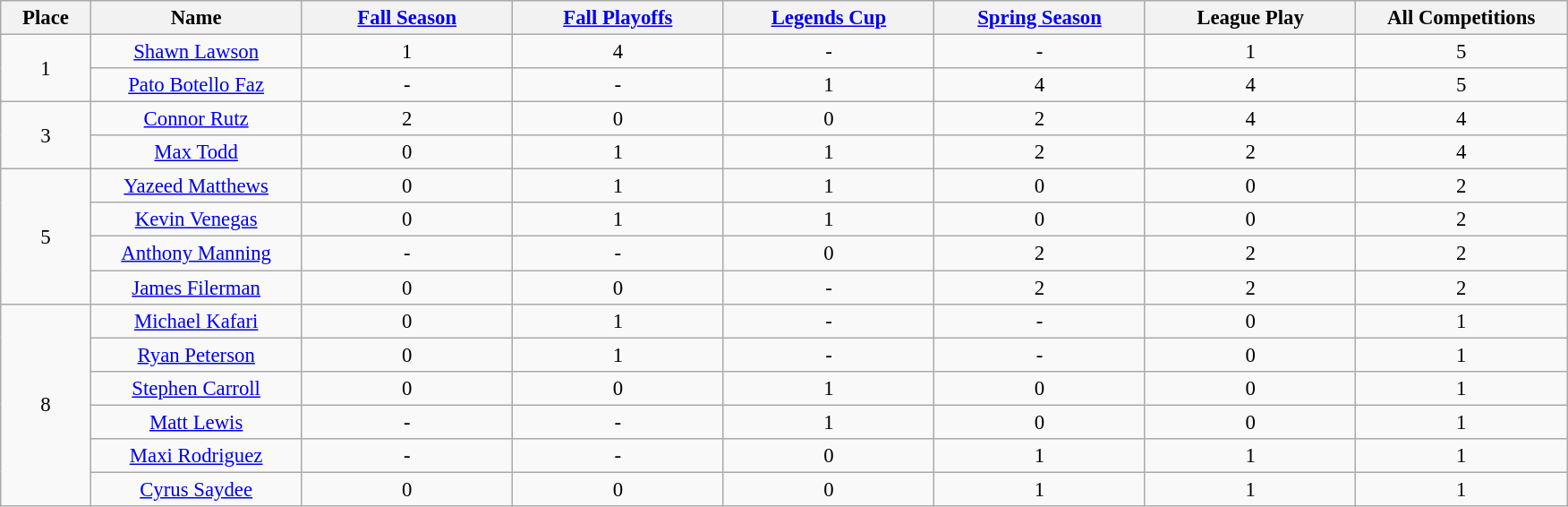<table class="wikitable sortable" style="font-size: 95%; text-align: center;">
<tr>
<th width=60>Place</th>
<th width=150>Name</th>
<th width=150><a href='#'>Fall Season</a></th>
<th width=150><a href='#'>Fall Playoffs</a></th>
<th width=150><a href='#'>Legends Cup</a></th>
<th width=150><a href='#'>Spring Season</a></th>
<th width=150><strong>League Play</strong></th>
<th width=150><strong>All Competitions</strong></th>
</tr>
<tr>
<td rowspan=2>1</td>
<td><a href='#'>Shawn Lawson</a></td>
<td>1</td>
<td>4</td>
<td>-</td>
<td>-</td>
<td>1</td>
<td>5</td>
</tr>
<tr>
<td><a href='#'>Pato Botello Faz</a></td>
<td>-</td>
<td>-</td>
<td>1</td>
<td>4</td>
<td>4</td>
<td>5</td>
</tr>
<tr>
<td rowspan=2>3</td>
<td><a href='#'>Connor Rutz</a></td>
<td>2</td>
<td>0</td>
<td>0</td>
<td>2</td>
<td>4</td>
<td>4</td>
</tr>
<tr>
<td><a href='#'>Max Todd</a></td>
<td>0</td>
<td>1</td>
<td>1</td>
<td>2</td>
<td>2</td>
<td>4</td>
</tr>
<tr>
<td rowspan=4>5</td>
<td><a href='#'>Yazeed Matthews</a></td>
<td>0</td>
<td>1</td>
<td>1</td>
<td>0</td>
<td>0</td>
<td>2</td>
</tr>
<tr>
<td><a href='#'>Kevin Venegas</a></td>
<td>0</td>
<td>1</td>
<td>1</td>
<td>0</td>
<td>0</td>
<td>2</td>
</tr>
<tr>
<td><a href='#'>Anthony Manning</a></td>
<td>-</td>
<td>-</td>
<td>0</td>
<td>2</td>
<td>2</td>
<td>2</td>
</tr>
<tr>
<td><a href='#'>James Filerman</a></td>
<td>0</td>
<td>0</td>
<td>-</td>
<td>2</td>
<td>2</td>
<td>2</td>
</tr>
<tr>
<td rowspan=6>8</td>
<td><a href='#'>Michael Kafari</a></td>
<td>0</td>
<td>1</td>
<td>-</td>
<td>-</td>
<td>0</td>
<td>1</td>
</tr>
<tr>
<td><a href='#'>Ryan Peterson</a></td>
<td>0</td>
<td>1</td>
<td>-</td>
<td>-</td>
<td>0</td>
<td>1</td>
</tr>
<tr>
<td><a href='#'>Stephen Carroll</a></td>
<td>0</td>
<td>0</td>
<td>1</td>
<td>0</td>
<td>0</td>
<td>1</td>
</tr>
<tr>
<td><a href='#'>Matt Lewis</a></td>
<td>-</td>
<td>-</td>
<td>1</td>
<td>0</td>
<td>0</td>
<td>1</td>
</tr>
<tr>
<td><a href='#'>Maxi Rodriguez</a></td>
<td>-</td>
<td>-</td>
<td>0</td>
<td>1</td>
<td>1</td>
<td>1</td>
</tr>
<tr>
<td><a href='#'>Cyrus Saydee</a></td>
<td>0</td>
<td>0</td>
<td>0</td>
<td>1</td>
<td>1</td>
<td>1</td>
</tr>
</table>
